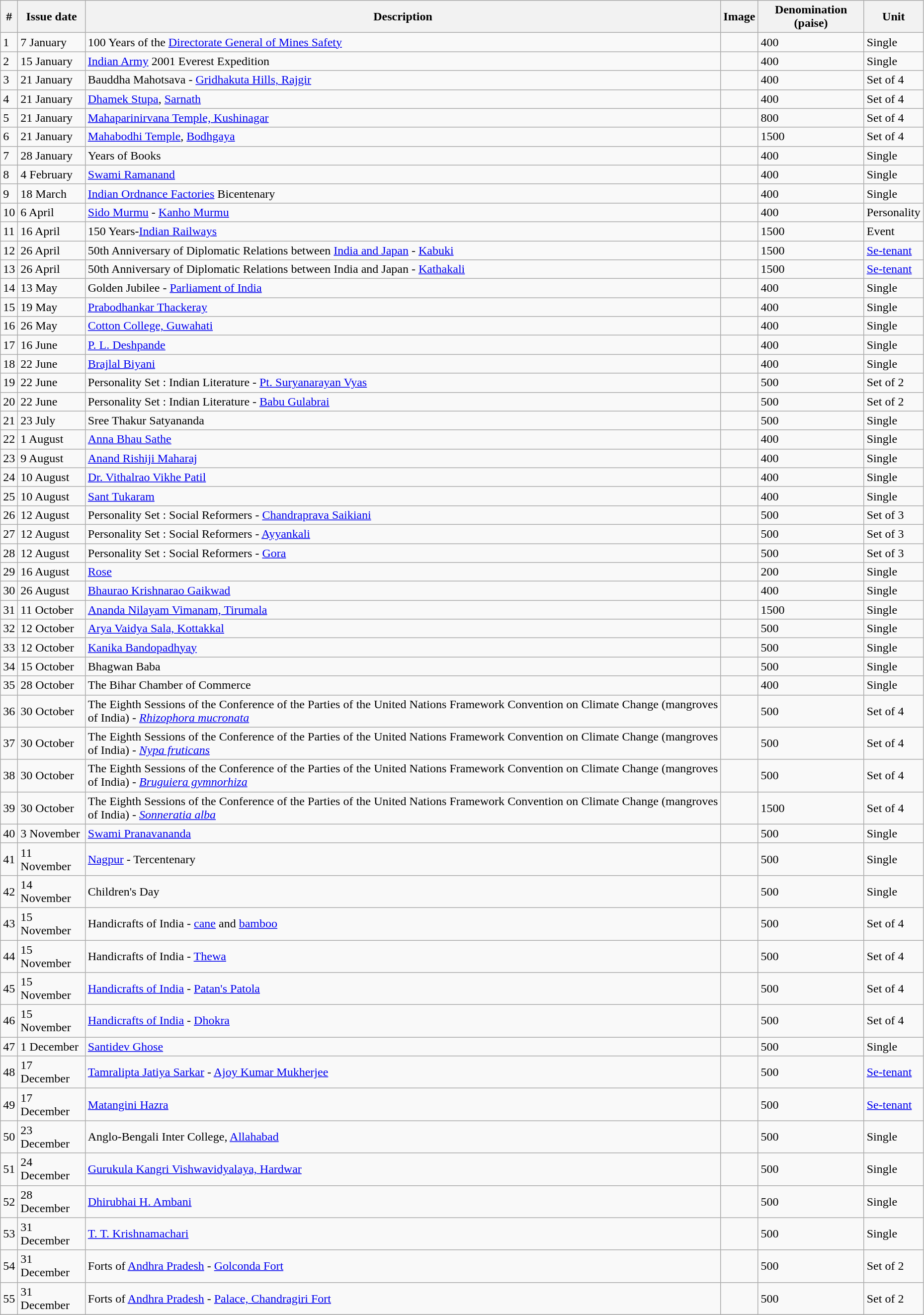<table class="wikitable" style="text-align:justify" width="98%">
<tr>
<th>#</th>
<th>Issue date</th>
<th>Description</th>
<th>Image</th>
<th>Denomination (paise)</th>
<th>Unit</th>
</tr>
<tr>
<td>1</td>
<td>7 January</td>
<td>100 Years of the <a href='#'>Directorate General of Mines Safety</a></td>
<td></td>
<td>400</td>
<td>Single</td>
</tr>
<tr>
<td>2</td>
<td>15 January</td>
<td><a href='#'>Indian Army</a> 2001 Everest Expedition</td>
<td></td>
<td>400</td>
<td>Single</td>
</tr>
<tr>
<td>3</td>
<td>21 January</td>
<td>Bauddha Mahotsava - <a href='#'>Gridhakuta Hills, Rajgir</a></td>
<td></td>
<td>400</td>
<td>Set of 4</td>
</tr>
<tr>
<td>4</td>
<td>21 January</td>
<td><a href='#'>Dhamek Stupa</a>, <a href='#'>Sarnath</a></td>
<td></td>
<td>400</td>
<td>Set of 4</td>
</tr>
<tr>
<td>5</td>
<td>21 January</td>
<td><a href='#'>Mahaparinirvana Temple, Kushinagar</a></td>
<td></td>
<td>800</td>
<td>Set of 4</td>
</tr>
<tr>
<td>6</td>
<td>21 January</td>
<td><a href='#'>Mahabodhi Temple</a>, <a href='#'>Bodhgaya</a></td>
<td></td>
<td>1500</td>
<td>Set of 4</td>
</tr>
<tr>
<td>7</td>
<td>28 January</td>
<td>Years of Books</td>
<td></td>
<td>400</td>
<td>Single</td>
</tr>
<tr>
<td>8</td>
<td>4 February</td>
<td><a href='#'>Swami Ramanand</a></td>
<td></td>
<td>400</td>
<td>Single</td>
</tr>
<tr>
<td>9</td>
<td>18 March</td>
<td><a href='#'>Indian Ordnance Factories</a> Bicentenary</td>
<td></td>
<td>400</td>
<td>Single</td>
</tr>
<tr>
<td>10</td>
<td>6 April</td>
<td><a href='#'>Sido Murmu</a> - <a href='#'>Kanho Murmu</a></td>
<td></td>
<td>400</td>
<td>Personality</td>
</tr>
<tr>
<td>11</td>
<td>16 April</td>
<td>150 Years-<a href='#'>Indian Railways</a></td>
<td></td>
<td>1500</td>
<td>Event</td>
</tr>
<tr>
<td>12</td>
<td>26 April</td>
<td>50th Anniversary of Diplomatic Relations between <a href='#'>India and Japan</a> - <a href='#'>Kabuki</a></td>
<td></td>
<td>1500</td>
<td><a href='#'>Se-tenant</a></td>
</tr>
<tr>
<td>13</td>
<td>26 April</td>
<td>50th Anniversary of Diplomatic Relations between India and Japan - <a href='#'>Kathakali</a></td>
<td></td>
<td>1500</td>
<td><a href='#'>Se-tenant</a></td>
</tr>
<tr>
<td>14</td>
<td>13 May</td>
<td>Golden Jubilee - <a href='#'>Parliament of India</a></td>
<td></td>
<td>400</td>
<td>Single</td>
</tr>
<tr>
<td>15</td>
<td>19 May</td>
<td><a href='#'>Prabodhankar Thackeray</a></td>
<td></td>
<td>400</td>
<td>Single</td>
</tr>
<tr>
<td>16</td>
<td>26 May</td>
<td><a href='#'>Cotton College, Guwahati</a></td>
<td></td>
<td>400</td>
<td>Single</td>
</tr>
<tr>
<td>17</td>
<td>16 June</td>
<td><a href='#'>P. L. Deshpande</a></td>
<td></td>
<td>400</td>
<td>Single</td>
</tr>
<tr>
<td>18</td>
<td>22 June</td>
<td><a href='#'>Brajlal Biyani</a></td>
<td></td>
<td>400</td>
<td>Single</td>
</tr>
<tr>
<td>19</td>
<td>22 June</td>
<td>Personality Set : Indian Literature - <a href='#'>Pt. Suryanarayan Vyas</a></td>
<td></td>
<td>500</td>
<td>Set of 2</td>
</tr>
<tr>
<td>20</td>
<td>22 June</td>
<td>Personality Set : Indian Literature - <a href='#'>Babu Gulabrai</a></td>
<td></td>
<td>500</td>
<td>Set of 2</td>
</tr>
<tr>
<td>21</td>
<td>23 July</td>
<td>Sree Thakur Satyananda</td>
<td></td>
<td>500</td>
<td>Single</td>
</tr>
<tr>
<td>22</td>
<td>1 August</td>
<td><a href='#'>Anna Bhau Sathe</a></td>
<td></td>
<td>400</td>
<td>Single</td>
</tr>
<tr>
<td>23</td>
<td>9 August</td>
<td><a href='#'>Anand Rishiji Maharaj</a></td>
<td></td>
<td>400</td>
<td>Single</td>
</tr>
<tr>
<td>24</td>
<td>10 August</td>
<td><a href='#'>Dr. Vithalrao Vikhe Patil</a></td>
<td></td>
<td>400</td>
<td>Single</td>
</tr>
<tr>
<td>25</td>
<td>10 August</td>
<td><a href='#'>Sant Tukaram</a></td>
<td></td>
<td>400</td>
<td>Single</td>
</tr>
<tr>
<td>26</td>
<td>12 August</td>
<td>Personality Set : Social Reformers - <a href='#'>Chandraprava Saikiani</a></td>
<td></td>
<td>500</td>
<td>Set of 3</td>
</tr>
<tr>
<td>27</td>
<td>12 August</td>
<td>Personality Set : Social Reformers - <a href='#'>Ayyankali</a></td>
<td></td>
<td>500</td>
<td>Set of 3</td>
</tr>
<tr>
<td>28</td>
<td>12 August</td>
<td>Personality Set : Social Reformers - <a href='#'>Gora</a></td>
<td></td>
<td>500</td>
<td>Set of 3</td>
</tr>
<tr>
<td>29</td>
<td>16 August</td>
<td><a href='#'>Rose</a></td>
<td></td>
<td>200</td>
<td>Single</td>
</tr>
<tr>
<td>30</td>
<td>26 August</td>
<td><a href='#'>Bhaurao Krishnarao Gaikwad</a></td>
<td></td>
<td>400</td>
<td>Single</td>
</tr>
<tr>
<td>31</td>
<td>11 October</td>
<td><a href='#'>Ananda Nilayam Vimanam, Tirumala</a></td>
<td></td>
<td>1500</td>
<td>Single</td>
</tr>
<tr>
<td>32</td>
<td>12 October</td>
<td><a href='#'>Arya Vaidya Sala, Kottakkal</a></td>
<td></td>
<td>500</td>
<td>Single</td>
</tr>
<tr>
<td>33</td>
<td>12 October</td>
<td><a href='#'>Kanika Bandopadhyay</a></td>
<td></td>
<td>500</td>
<td>Single</td>
</tr>
<tr>
<td>34</td>
<td>15 October</td>
<td>Bhagwan Baba</td>
<td></td>
<td>500</td>
<td>Single</td>
</tr>
<tr>
<td>35</td>
<td>28 October</td>
<td>The Bihar Chamber of Commerce</td>
<td></td>
<td>400</td>
<td>Single</td>
</tr>
<tr>
<td>36</td>
<td>30 October</td>
<td>The Eighth Sessions of the Conference of the Parties of the United Nations Framework Convention on Climate Change (mangroves of India) - <em><a href='#'>Rhizophora mucronata</a></em></td>
<td></td>
<td>500</td>
<td>Set of 4</td>
</tr>
<tr>
<td>37</td>
<td>30 October</td>
<td>The Eighth Sessions of the Conference of the Parties of the United Nations Framework Convention on Climate Change (mangroves of India) - <em><a href='#'>Nypa fruticans</a></em></td>
<td></td>
<td>500</td>
<td>Set of 4</td>
</tr>
<tr>
<td>38</td>
<td>30 October</td>
<td>The Eighth Sessions of the Conference of the Parties of the United Nations Framework Convention on Climate Change (mangroves of India) - <em><a href='#'>Bruguiera gymnorhiza</a></em></td>
<td></td>
<td>500</td>
<td>Set of 4</td>
</tr>
<tr>
<td>39</td>
<td>30 October</td>
<td>The Eighth Sessions of the Conference of the Parties of the United Nations Framework Convention on Climate Change (mangroves of India) - <em><a href='#'>Sonneratia alba</a></em></td>
<td></td>
<td>1500</td>
<td>Set of 4</td>
</tr>
<tr>
<td>40</td>
<td>3 November</td>
<td><a href='#'>Swami Pranavananda</a></td>
<td></td>
<td>500</td>
<td>Single</td>
</tr>
<tr>
<td>41</td>
<td>11 November</td>
<td><a href='#'>Nagpur</a> - Tercentenary</td>
<td></td>
<td>500</td>
<td>Single</td>
</tr>
<tr>
<td>42</td>
<td>14 November</td>
<td>Children's Day</td>
<td></td>
<td>500</td>
<td>Single</td>
</tr>
<tr>
<td>43</td>
<td>15 November</td>
<td>Handicrafts of India - <a href='#'>cane</a> and <a href='#'>bamboo</a></td>
<td></td>
<td>500</td>
<td>Set of 4</td>
</tr>
<tr>
<td>44</td>
<td>15 November</td>
<td>Handicrafts of India - <a href='#'>Thewa</a></td>
<td></td>
<td>500</td>
<td>Set of 4</td>
</tr>
<tr>
<td>45</td>
<td>15 November</td>
<td><a href='#'>Handicrafts of India</a> - <a href='#'>Patan's Patola</a></td>
<td></td>
<td>500</td>
<td>Set of 4</td>
</tr>
<tr>
<td>46</td>
<td>15 November</td>
<td><a href='#'>Handicrafts of India</a> - <a href='#'>Dhokra</a></td>
<td></td>
<td>500</td>
<td>Set of 4</td>
</tr>
<tr>
<td>47</td>
<td>1 December</td>
<td><a href='#'>Santidev Ghose</a></td>
<td></td>
<td>500</td>
<td>Single</td>
</tr>
<tr>
<td>48</td>
<td>17 December</td>
<td><a href='#'>Tamralipta Jatiya Sarkar</a> - <a href='#'>Ajoy Kumar Mukherjee</a></td>
<td></td>
<td>500</td>
<td><a href='#'>Se-tenant</a></td>
</tr>
<tr>
<td>49</td>
<td>17 December</td>
<td><a href='#'>Matangini Hazra</a></td>
<td></td>
<td>500</td>
<td><a href='#'>Se-tenant</a></td>
</tr>
<tr>
<td>50</td>
<td>23 December</td>
<td>Anglo-Bengali Inter College, <a href='#'>Allahabad</a></td>
<td></td>
<td>500</td>
<td>Single</td>
</tr>
<tr>
<td>51</td>
<td>24 December</td>
<td><a href='#'>Gurukula Kangri Vishwavidyalaya, Hardwar</a></td>
<td></td>
<td>500</td>
<td>Single</td>
</tr>
<tr>
<td>52</td>
<td>28 December</td>
<td><a href='#'>Dhirubhai H. Ambani</a></td>
<td></td>
<td>500</td>
<td>Single</td>
</tr>
<tr>
<td>53</td>
<td>31 December</td>
<td><a href='#'>T. T. Krishnamachari</a></td>
<td></td>
<td>500</td>
<td>Single</td>
</tr>
<tr>
<td>54</td>
<td>31 December</td>
<td>Forts of <a href='#'>Andhra Pradesh</a> - <a href='#'>Golconda Fort</a></td>
<td></td>
<td>500</td>
<td>Set of 2</td>
</tr>
<tr>
<td>55</td>
<td>31 December</td>
<td>Forts of <a href='#'>Andhra Pradesh</a> - <a href='#'>Palace, Chandragiri Fort</a></td>
<td></td>
<td>500</td>
<td>Set of 2</td>
</tr>
<tr>
</tr>
</table>
